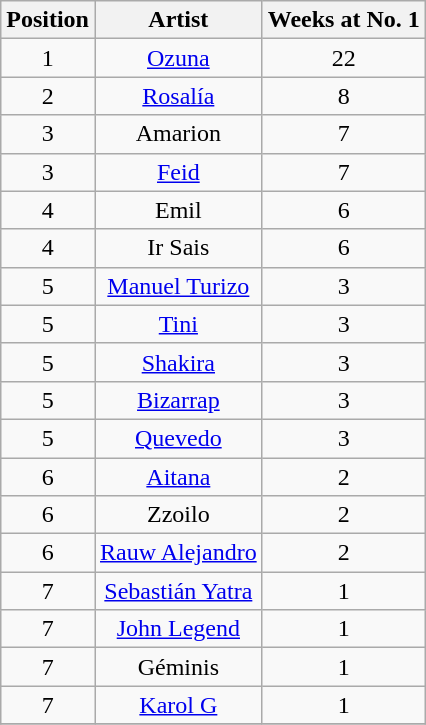<table class="wikitable plainrowheaders" style="text-align:center;">
<tr>
<th scope="col">Position</th>
<th scope="col">Artist</th>
<th scope="col">Weeks at No. 1</th>
</tr>
<tr>
<td>1</td>
<td><a href='#'>Ozuna</a></td>
<td>22</td>
</tr>
<tr>
<td>2</td>
<td><a href='#'>Rosalía</a></td>
<td>8</td>
</tr>
<tr>
<td>3</td>
<td>Amarion</td>
<td>7</td>
</tr>
<tr>
<td>3</td>
<td><a href='#'>Feid</a></td>
<td>7</td>
</tr>
<tr>
<td>4</td>
<td>Emil</td>
<td>6</td>
</tr>
<tr>
<td>4</td>
<td>Ir Sais</td>
<td>6</td>
</tr>
<tr>
<td>5</td>
<td><a href='#'>Manuel Turizo</a></td>
<td>3</td>
</tr>
<tr>
<td>5</td>
<td><a href='#'>Tini</a></td>
<td>3</td>
</tr>
<tr>
<td>5</td>
<td><a href='#'>Shakira</a></td>
<td>3</td>
</tr>
<tr>
<td>5</td>
<td><a href='#'>Bizarrap</a></td>
<td>3</td>
</tr>
<tr>
<td>5</td>
<td><a href='#'>Quevedo</a></td>
<td>3</td>
</tr>
<tr>
<td>6</td>
<td><a href='#'>Aitana</a></td>
<td>2</td>
</tr>
<tr>
<td>6</td>
<td>Zzoilo</td>
<td>2</td>
</tr>
<tr>
<td>6</td>
<td><a href='#'>Rauw Alejandro</a></td>
<td>2</td>
</tr>
<tr>
<td>7</td>
<td><a href='#'>Sebastián Yatra</a></td>
<td>1</td>
</tr>
<tr>
<td>7</td>
<td><a href='#'>John Legend</a></td>
<td>1</td>
</tr>
<tr>
<td>7</td>
<td>Géminis</td>
<td>1</td>
</tr>
<tr>
<td>7</td>
<td><a href='#'>Karol G</a></td>
<td>1</td>
</tr>
<tr>
</tr>
</table>
